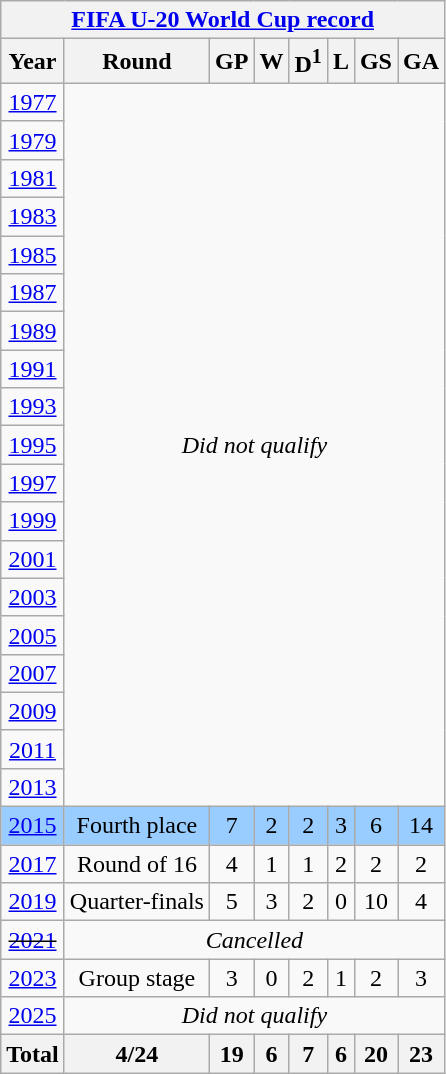<table class="wikitable" style="text-align: center;">
<tr>
<th colspan=8><a href='#'>FIFA U-20 World Cup record</a></th>
</tr>
<tr>
<th>Year</th>
<th>Round</th>
<th>GP</th>
<th>W</th>
<th>D<sup>1</sup></th>
<th>L</th>
<th>GS</th>
<th>GA</th>
</tr>
<tr>
<td> <a href='#'>1977</a></td>
<td colspan=7 rowspan=19><em>Did not qualify</em></td>
</tr>
<tr>
<td> <a href='#'>1979</a></td>
</tr>
<tr>
<td> <a href='#'>1981</a></td>
</tr>
<tr>
<td> <a href='#'>1983</a></td>
</tr>
<tr>
<td> <a href='#'>1985</a></td>
</tr>
<tr>
<td> <a href='#'>1987</a></td>
</tr>
<tr>
<td> <a href='#'>1989</a></td>
</tr>
<tr>
<td> <a href='#'>1991</a></td>
</tr>
<tr>
<td> <a href='#'>1993</a></td>
</tr>
<tr>
<td> <a href='#'>1995</a></td>
</tr>
<tr>
<td> <a href='#'>1997</a></td>
</tr>
<tr>
<td> <a href='#'>1999</a></td>
</tr>
<tr>
<td> <a href='#'>2001</a></td>
</tr>
<tr>
<td> <a href='#'>2003</a></td>
</tr>
<tr>
<td> <a href='#'>2005</a></td>
</tr>
<tr>
<td> <a href='#'>2007</a></td>
</tr>
<tr>
<td> <a href='#'>2009</a></td>
</tr>
<tr>
<td> <a href='#'>2011</a></td>
</tr>
<tr>
<td> <a href='#'>2013</a></td>
</tr>
<tr style="background:#9acdff;">
<td> <a href='#'>2015</a></td>
<td>Fourth place</td>
<td>7</td>
<td>2</td>
<td>2</td>
<td>3</td>
<td>6</td>
<td>14</td>
</tr>
<tr>
<td> <a href='#'>2017</a></td>
<td>Round of 16</td>
<td>4</td>
<td>1</td>
<td>1</td>
<td>2</td>
<td>2</td>
<td>2</td>
</tr>
<tr>
<td> <a href='#'>2019</a></td>
<td>Quarter-finals</td>
<td>5</td>
<td>3</td>
<td>2</td>
<td>0</td>
<td>10</td>
<td>4</td>
</tr>
<tr>
<td> <s><a href='#'>2021</a></s></td>
<td colspan="7" rowspan="1"><em>Cancelled</em> </td>
</tr>
<tr>
<td> <a href='#'>2023</a></td>
<td>Group stage</td>
<td>3</td>
<td>0</td>
<td>2</td>
<td>1</td>
<td>2</td>
<td>3</td>
</tr>
<tr>
<td> <a href='#'>2025</a></td>
<td colspan="7"><em>Did not qualify</em></td>
</tr>
<tr>
<th><strong>Total</strong></th>
<th>4/24</th>
<th>19</th>
<th>6</th>
<th>7</th>
<th>6</th>
<th>20</th>
<th>23</th>
</tr>
</table>
